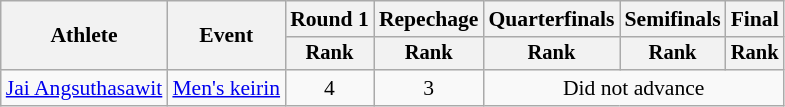<table class=wikitable style=font-size:90%;text-align:center>
<tr>
<th rowspan=2>Athlete</th>
<th rowspan=2>Event</th>
<th>Round 1</th>
<th>Repechage</th>
<th>Quarterfinals</th>
<th>Semifinals</th>
<th>Final</th>
</tr>
<tr style=font-size:95%>
<th>Rank</th>
<th>Rank</th>
<th>Rank</th>
<th>Rank</th>
<th>Rank</th>
</tr>
<tr>
<td align=left><a href='#'>Jai Angsuthasawit</a></td>
<td align=left><a href='#'>Men's keirin</a></td>
<td>4</td>
<td>3</td>
<td colspan="3">Did not advance</td>
</tr>
</table>
